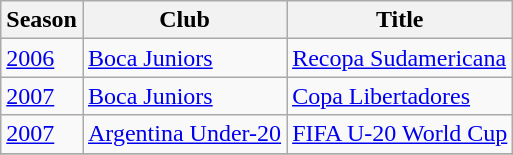<table class="wikitable">
<tr>
<th>Season</th>
<th>Club</th>
<th>Title</th>
</tr>
<tr>
<td><a href='#'>2006</a></td>
<td><a href='#'>Boca Juniors</a></td>
<td><a href='#'>Recopa Sudamericana</a></td>
</tr>
<tr>
<td><a href='#'>2007</a></td>
<td><a href='#'>Boca Juniors</a></td>
<td><a href='#'>Copa Libertadores</a></td>
</tr>
<tr>
<td><a href='#'>2007</a></td>
<td><a href='#'>Argentina Under-20</a></td>
<td><a href='#'>FIFA U-20 World Cup</a></td>
</tr>
<tr>
</tr>
</table>
